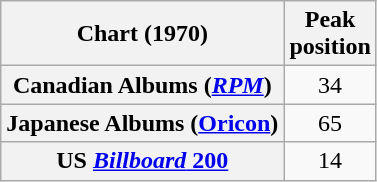<table class="wikitable sortable plainrowheaders" style="text-align:center;">
<tr>
<th scope="col">Chart (1970)</th>
<th scope="col">Peak<br> position</th>
</tr>
<tr>
<th scope="row">Canadian Albums (<em><a href='#'>RPM</a></em>)</th>
<td>34</td>
</tr>
<tr>
<th scope="row">Japanese Albums (<a href='#'>Oricon</a>)</th>
<td>65</td>
</tr>
<tr>
<th scope="row">US <a href='#'><em>Billboard</em> 200</a></th>
<td>14</td>
</tr>
</table>
